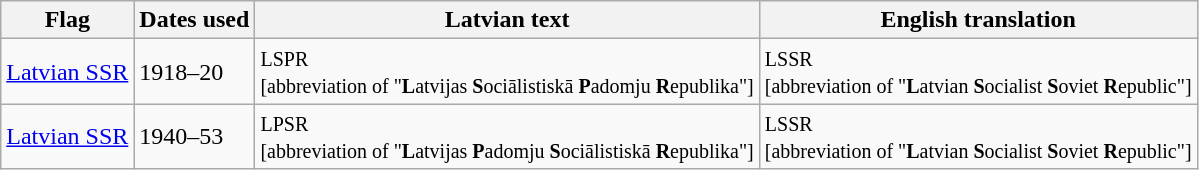<table class="wikitable sortable noresize">
<tr>
<th>Flag</th>
<th>Dates used</th>
<th>Latvian text</th>
<th>English translation</th>
</tr>
<tr>
<td> <a href='#'>Latvian SSR</a></td>
<td>1918–20</td>
<td><small>LSPR<br>[abbreviation of "<strong>L</strong>atvijas <strong>S</strong>ociālistiskā <strong>P</strong>adomju <strong>R</strong>epublika"]</small></td>
<td><small>LSSR<br>[abbreviation of "<strong>L</strong>atvian <strong>S</strong>ocialist <strong>S</strong>oviet <strong>R</strong>epublic"]</small></td>
</tr>
<tr>
<td> <a href='#'>Latvian SSR</a></td>
<td>1940–53</td>
<td><small>LPSR<br>[abbreviation of "<strong>L</strong>atvijas <strong>P</strong>adomju <strong>S</strong>ociālistiskā <strong>R</strong>epublika"]</small></td>
<td><small>LSSR<br>[abbreviation of "<strong>L</strong>atvian <strong>S</strong>ocialist <strong>S</strong>oviet <strong>R</strong>epublic"]</small></td>
</tr>
</table>
